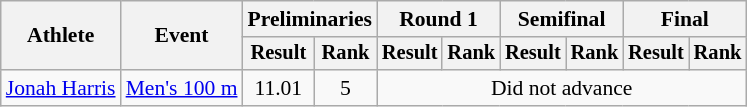<table class="wikitable" style="font-size:90%">
<tr>
<th rowspan="2">Athlete</th>
<th rowspan="2">Event</th>
<th colspan="2">Preliminaries</th>
<th colspan="2">Round 1</th>
<th colspan="2">Semifinal</th>
<th colspan="2">Final</th>
</tr>
<tr style="font-size:95%">
<th>Result</th>
<th>Rank</th>
<th>Result</th>
<th>Rank</th>
<th>Result</th>
<th>Rank</th>
<th>Result</th>
<th>Rank</th>
</tr>
<tr align=center>
<td align=left><a href='#'>Jonah Harris</a></td>
<td align=left><a href='#'>Men's 100 m</a></td>
<td>11.01 <strong></strong></td>
<td>5</td>
<td colspan="6">Did not advance</td>
</tr>
</table>
